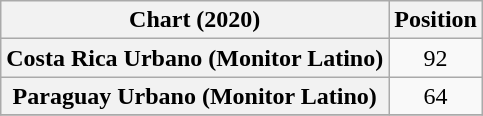<table class="wikitable sortable plainrowheaders" style="text-align:center">
<tr>
<th scope="col">Chart (2020)</th>
<th scope="col">Position</th>
</tr>
<tr>
<th scope="row">Costa Rica Urbano (Monitor Latino)</th>
<td>92</td>
</tr>
<tr>
<th scope="row">Paraguay Urbano (Monitor Latino)</th>
<td>64</td>
</tr>
<tr>
</tr>
</table>
